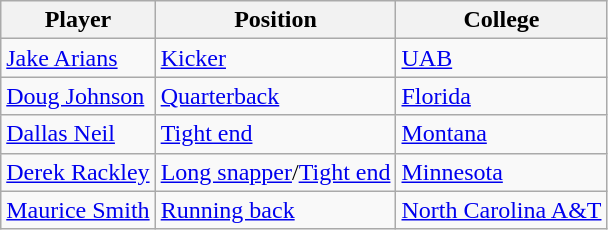<table class="wikitable">
<tr>
<th>Player</th>
<th>Position</th>
<th>College</th>
</tr>
<tr>
<td><a href='#'>Jake Arians</a></td>
<td><a href='#'>Kicker</a></td>
<td><a href='#'>UAB</a></td>
</tr>
<tr>
<td><a href='#'>Doug Johnson</a></td>
<td><a href='#'>Quarterback</a></td>
<td><a href='#'>Florida</a></td>
</tr>
<tr>
<td><a href='#'>Dallas Neil</a></td>
<td><a href='#'>Tight end</a></td>
<td><a href='#'>Montana</a></td>
</tr>
<tr>
<td><a href='#'>Derek Rackley</a></td>
<td><a href='#'>Long snapper</a>/<a href='#'>Tight end</a></td>
<td><a href='#'>Minnesota</a></td>
</tr>
<tr>
<td><a href='#'>Maurice Smith</a></td>
<td><a href='#'>Running back</a></td>
<td><a href='#'>North Carolina A&T</a></td>
</tr>
</table>
